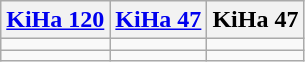<table class="wikitable">
<tr>
<th><a href='#'>KiHa 120</a></th>
<th><a href='#'>KiHa 47</a></th>
<th>KiHa 47</th>
</tr>
<tr>
<td></td>
<td></td>
<td></td>
</tr>
<tr>
<td><em></em></td>
<td><em></em></td>
<td><em></em></td>
</tr>
</table>
